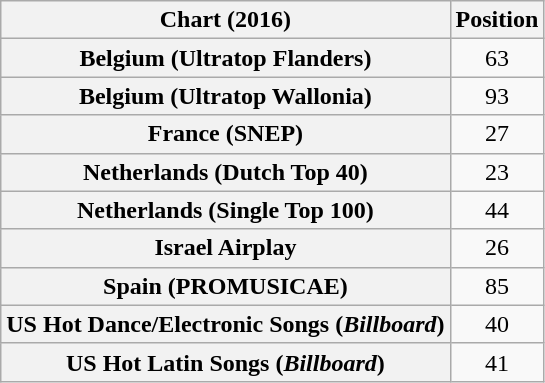<table class="wikitable sortable plainrowheaders" style="text-align:center">
<tr>
<th scope="col">Chart (2016)</th>
<th scope="col">Position</th>
</tr>
<tr>
<th scope="row">Belgium (Ultratop Flanders)</th>
<td>63</td>
</tr>
<tr>
<th scope="row">Belgium (Ultratop Wallonia)</th>
<td>93</td>
</tr>
<tr>
<th scope="row">France (SNEP)</th>
<td>27</td>
</tr>
<tr>
<th scope="row">Netherlands (Dutch Top 40)</th>
<td>23</td>
</tr>
<tr>
<th scope="row">Netherlands (Single Top 100)</th>
<td>44</td>
</tr>
<tr>
<th scope="row">Israel Airplay</th>
<td>26</td>
</tr>
<tr>
<th scope="row">Spain (PROMUSICAE)</th>
<td>85</td>
</tr>
<tr>
<th scope="row">US Hot Dance/Electronic Songs (<em>Billboard</em>)</th>
<td>40</td>
</tr>
<tr>
<th scope="row">US Hot Latin Songs (<em>Billboard</em>)</th>
<td>41</td>
</tr>
</table>
